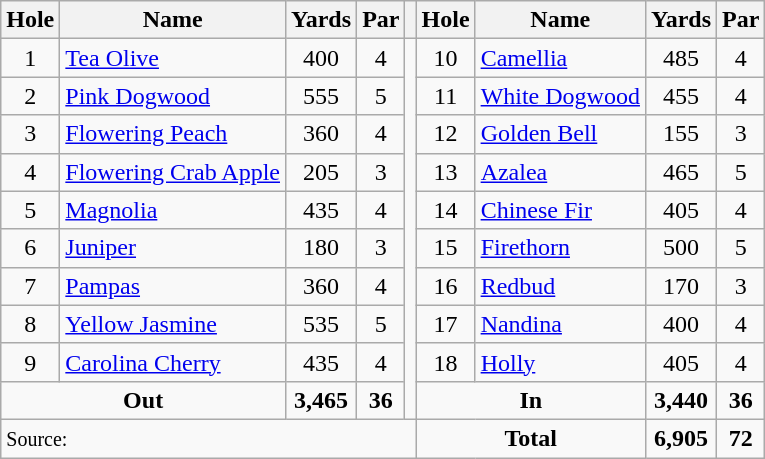<table class=wikitable style="text-align: center">
<tr>
<th>Hole</th>
<th>Name</th>
<th>Yards</th>
<th>Par</th>
<th></th>
<th>Hole</th>
<th>Name</th>
<th>Yards</th>
<th>Par</th>
</tr>
<tr>
<td>1</td>
<td align=left><a href='#'>Tea Olive</a></td>
<td>400</td>
<td>4</td>
<td rowspan=10></td>
<td>10</td>
<td align=left><a href='#'>Camellia</a></td>
<td>485</td>
<td>4</td>
</tr>
<tr>
<td>2</td>
<td align=left><a href='#'>Pink Dogwood</a></td>
<td>555</td>
<td>5</td>
<td>11</td>
<td align=left><a href='#'>White Dogwood</a></td>
<td>455</td>
<td>4</td>
</tr>
<tr>
<td>3</td>
<td align=left><a href='#'>Flowering Peach</a></td>
<td>360</td>
<td>4</td>
<td>12</td>
<td align=left><a href='#'>Golden Bell</a></td>
<td>155</td>
<td>3</td>
</tr>
<tr>
<td>4</td>
<td align=left><a href='#'>Flowering Crab Apple</a></td>
<td>205</td>
<td>3</td>
<td>13</td>
<td align=left><a href='#'>Azalea</a></td>
<td>465</td>
<td>5</td>
</tr>
<tr>
<td>5</td>
<td align=left><a href='#'>Magnolia</a></td>
<td>435</td>
<td>4</td>
<td>14</td>
<td align=left><a href='#'>Chinese Fir</a></td>
<td>405</td>
<td>4</td>
</tr>
<tr>
<td>6</td>
<td align=left><a href='#'>Juniper</a></td>
<td>180</td>
<td>3</td>
<td>15</td>
<td align=left><a href='#'>Firethorn</a></td>
<td>500</td>
<td>5</td>
</tr>
<tr>
<td>7</td>
<td align=left><a href='#'>Pampas</a></td>
<td>360</td>
<td>4</td>
<td>16</td>
<td align=left><a href='#'>Redbud</a></td>
<td>170</td>
<td>3</td>
</tr>
<tr>
<td>8</td>
<td align=left><a href='#'>Yellow Jasmine</a></td>
<td>535</td>
<td>5</td>
<td>17</td>
<td align=left><a href='#'>Nandina</a></td>
<td>400</td>
<td>4</td>
</tr>
<tr>
<td>9</td>
<td align=left><a href='#'>Carolina Cherry</a></td>
<td>435</td>
<td>4</td>
<td>18</td>
<td align=left><a href='#'>Holly</a></td>
<td>405</td>
<td>4</td>
</tr>
<tr>
<td colspan=2><strong>Out</strong></td>
<td><strong>3,465</strong></td>
<td><strong>36</strong></td>
<td colspan=2><strong>In</strong></td>
<td><strong>3,440</strong></td>
<td><strong>36</strong></td>
</tr>
<tr>
<td colspan=5 align=left><small>Source:</small></td>
<td colspan=2><strong>Total</strong></td>
<td><strong>6,905</strong></td>
<td><strong>72</strong></td>
</tr>
</table>
